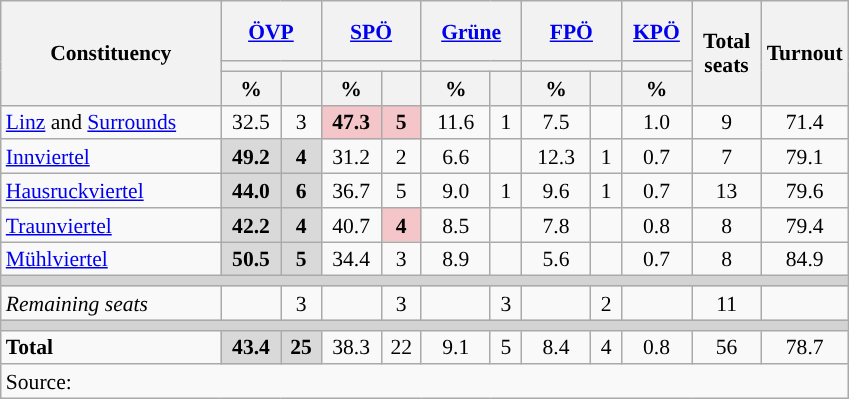<table class="wikitable" style="text-align:center;font-size:90%;line-height:16px">
<tr style="height:40px;">
<th style="width:140px;" rowspan="3">Constituency</th>
<th style="width:60px;" colspan="2"><a href='#'>ÖVP</a></th>
<th style="width:60px;" colspan="2"><a href='#'>SPÖ</a></th>
<th style="width:60px;" colspan="2"><a href='#'>Grüne</a></th>
<th style="width:60px;" colspan="2"><a href='#'>FPÖ</a></th>
<th style="width:40px;"><a href='#'>KPÖ</a></th>
<th class="unsortable" style="width:40px;" rowspan="3">Total<br>seats</th>
<th class="unsortable" style="width:40px;" rowspan="3">Turnout</th>
</tr>
<tr>
<th colspan="2" style="background:"></th>
<th colspan="2" style="background:"></th>
<th colspan="2" style="background:"></th>
<th colspan="2" style="background:"></th>
<th style="background:"></th>
</tr>
<tr>
<th class=unsortable>%</th>
<th class=unsortable></th>
<th class=unsortable>%</th>
<th class=unsortable></th>
<th class=unsortable>%</th>
<th class=unsortable></th>
<th class=unsortable>%</th>
<th class=unsortable></th>
<th class=unsortable>%</th>
</tr>
<tr>
<td align=left><a href='#'>Linz</a> and <a href='#'>Surrounds</a></td>
<td>32.5</td>
<td>3</td>
<td bgcolor=#F4C6C9><strong>47.3</strong></td>
<td bgcolor=#F4C6C9><strong>5</strong></td>
<td>11.6</td>
<td>1</td>
<td>7.5</td>
<td></td>
<td>1.0</td>
<td>9</td>
<td>71.4</td>
</tr>
<tr>
<td align=left><a href='#'>Innviertel</a></td>
<td bgcolor=#D9D9D9><strong>49.2</strong></td>
<td bgcolor=#D9D9D9><strong>4</strong></td>
<td>31.2</td>
<td>2</td>
<td>6.6</td>
<td></td>
<td>12.3</td>
<td>1</td>
<td>0.7</td>
<td>7</td>
<td>79.1</td>
</tr>
<tr>
<td align=left><a href='#'>Hausruckviertel</a></td>
<td bgcolor=#D9D9D9><strong>44.0</strong></td>
<td bgcolor=#D9D9D9><strong>6</strong></td>
<td>36.7</td>
<td>5</td>
<td>9.0</td>
<td>1</td>
<td>9.6</td>
<td>1</td>
<td>0.7</td>
<td>13</td>
<td>79.6</td>
</tr>
<tr>
<td align=left><a href='#'>Traunviertel</a></td>
<td bgcolor=#D9D9D9><strong>42.2</strong></td>
<td bgcolor=#D9D9D9><strong>4</strong></td>
<td>40.7</td>
<td bgcolor=#F4C6C9><strong>4</strong></td>
<td>8.5</td>
<td></td>
<td>7.8</td>
<td></td>
<td>0.8</td>
<td>8</td>
<td>79.4</td>
</tr>
<tr>
<td align=left><a href='#'>Mühlviertel</a></td>
<td bgcolor=#D9D9D9><strong>50.5</strong></td>
<td bgcolor=#D9D9D9><strong>5</strong></td>
<td>34.4</td>
<td>3</td>
<td>8.9</td>
<td></td>
<td>5.6</td>
<td></td>
<td>0.7</td>
<td>8</td>
<td>84.9</td>
</tr>
<tr>
<td colspan=12 bgcolor=lightgrey></td>
</tr>
<tr>
<td align=left><em>Remaining seats</em></td>
<td></td>
<td>3</td>
<td></td>
<td>3</td>
<td></td>
<td>3</td>
<td></td>
<td>2</td>
<td></td>
<td>11</td>
<td></td>
</tr>
<tr>
<td colspan=12 bgcolor=lightgrey></td>
</tr>
<tr>
<td align=left><strong>Total</strong></td>
<td bgcolor=#D9D9D9><strong>43.4</strong></td>
<td bgcolor=#D9D9D9><strong>25</strong></td>
<td>38.3</td>
<td>22</td>
<td>9.1</td>
<td>5</td>
<td>8.4</td>
<td>4</td>
<td>0.8</td>
<td>56</td>
<td>78.7</td>
</tr>
<tr class=sortbottom>
<td colspan=12 align=left>Source: </td>
</tr>
</table>
